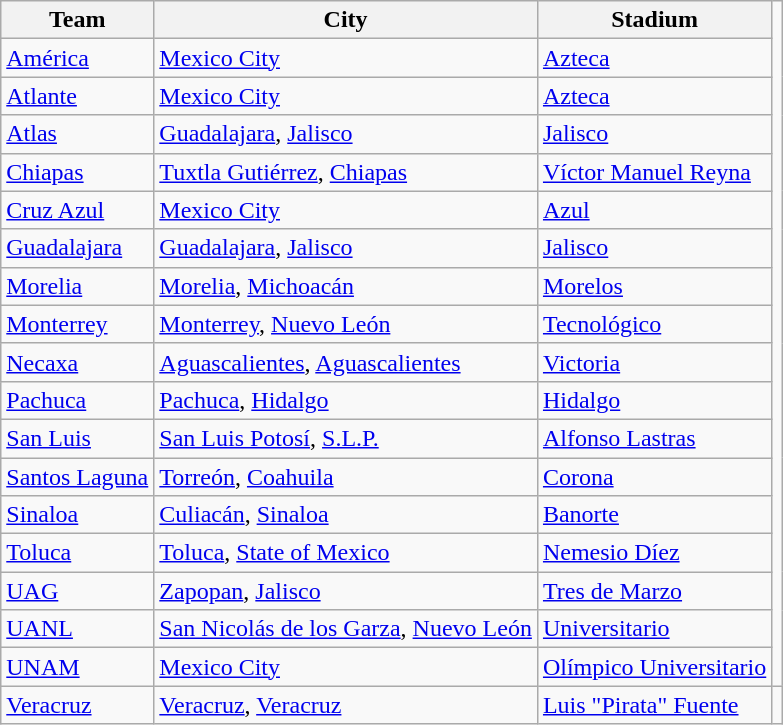<table class="wikitable" class="toccolours sortable">
<tr>
<th>Team</th>
<th>City</th>
<th>Stadium</th>
</tr>
<tr>
<td><a href='#'>América</a></td>
<td><a href='#'>Mexico City</a></td>
<td><a href='#'>Azteca</a></td>
</tr>
<tr>
<td><a href='#'>Atlante</a></td>
<td><a href='#'>Mexico City</a></td>
<td><a href='#'>Azteca</a></td>
</tr>
<tr>
<td><a href='#'>Atlas</a></td>
<td><a href='#'>Guadalajara</a>, <a href='#'>Jalisco</a></td>
<td><a href='#'>Jalisco</a></td>
</tr>
<tr>
<td><a href='#'>Chiapas</a></td>
<td><a href='#'>Tuxtla Gutiérrez</a>, <a href='#'>Chiapas</a></td>
<td><a href='#'>Víctor Manuel Reyna</a></td>
</tr>
<tr>
<td><a href='#'>Cruz Azul</a></td>
<td><a href='#'>Mexico City</a></td>
<td><a href='#'>Azul</a></td>
</tr>
<tr>
<td><a href='#'>Guadalajara</a></td>
<td><a href='#'>Guadalajara</a>, <a href='#'>Jalisco</a></td>
<td><a href='#'>Jalisco</a></td>
</tr>
<tr>
<td><a href='#'>Morelia</a></td>
<td><a href='#'>Morelia</a>, <a href='#'>Michoacán</a></td>
<td><a href='#'>Morelos</a></td>
</tr>
<tr>
<td><a href='#'>Monterrey</a></td>
<td><a href='#'>Monterrey</a>, <a href='#'>Nuevo León</a></td>
<td><a href='#'>Tecnológico</a></td>
</tr>
<tr>
<td><a href='#'>Necaxa</a></td>
<td><a href='#'>Aguascalientes</a>, <a href='#'>Aguascalientes</a></td>
<td><a href='#'>Victoria</a></td>
</tr>
<tr>
<td><a href='#'>Pachuca</a></td>
<td><a href='#'>Pachuca</a>, <a href='#'>Hidalgo</a></td>
<td><a href='#'>Hidalgo</a></td>
</tr>
<tr>
<td><a href='#'>San Luis</a></td>
<td><a href='#'>San Luis Potosí</a>, <a href='#'>S.L.P.</a></td>
<td><a href='#'>Alfonso Lastras</a></td>
</tr>
<tr>
<td><a href='#'>Santos Laguna</a></td>
<td><a href='#'>Torreón</a>, <a href='#'>Coahuila</a></td>
<td><a href='#'>Corona</a></td>
</tr>
<tr>
<td><a href='#'>Sinaloa</a></td>
<td><a href='#'>Culiacán</a>, <a href='#'>Sinaloa</a></td>
<td><a href='#'>Banorte</a></td>
</tr>
<tr>
<td><a href='#'>Toluca</a></td>
<td><a href='#'>Toluca</a>, <a href='#'>State of Mexico</a></td>
<td><a href='#'>Nemesio Díez</a></td>
</tr>
<tr>
<td><a href='#'>UAG</a></td>
<td><a href='#'>Zapopan</a>, <a href='#'>Jalisco</a></td>
<td><a href='#'>Tres de Marzo</a></td>
</tr>
<tr>
<td><a href='#'>UANL</a></td>
<td><a href='#'>San Nicolás de los Garza</a>, <a href='#'>Nuevo León</a></td>
<td><a href='#'>Universitario</a></td>
</tr>
<tr>
<td><a href='#'>UNAM</a></td>
<td><a href='#'>Mexico City</a></td>
<td><a href='#'>Olímpico Universitario</a></td>
</tr>
<tr>
<td><a href='#'>Veracruz</a></td>
<td><a href='#'>Veracruz</a>, <a href='#'>Veracruz</a></td>
<td><a href='#'>Luis "Pirata" Fuente</a></td>
<td></td>
</tr>
</table>
